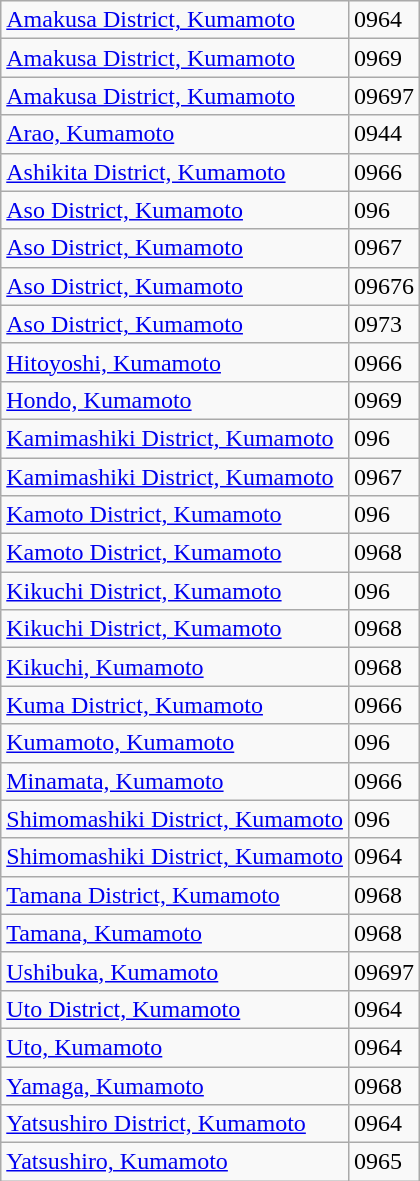<table class="wikitable">
<tr>
<td><a href='#'>Amakusa District, Kumamoto</a></td>
<td>0964</td>
</tr>
<tr>
<td><a href='#'>Amakusa District, Kumamoto</a></td>
<td>0969</td>
</tr>
<tr>
<td><a href='#'>Amakusa District, Kumamoto</a></td>
<td>09697</td>
</tr>
<tr>
<td><a href='#'>Arao, Kumamoto</a></td>
<td>0944</td>
</tr>
<tr>
<td><a href='#'>Ashikita District, Kumamoto</a></td>
<td>0966</td>
</tr>
<tr>
<td><a href='#'>Aso District, Kumamoto</a></td>
<td>096</td>
</tr>
<tr>
<td><a href='#'>Aso District, Kumamoto</a></td>
<td>0967</td>
</tr>
<tr>
<td><a href='#'>Aso District, Kumamoto</a></td>
<td>09676</td>
</tr>
<tr>
<td><a href='#'>Aso District, Kumamoto</a></td>
<td>0973</td>
</tr>
<tr>
<td><a href='#'>Hitoyoshi, Kumamoto</a></td>
<td>0966</td>
</tr>
<tr>
<td><a href='#'>Hondo, Kumamoto</a></td>
<td>0969</td>
</tr>
<tr>
<td><a href='#'>Kamimashiki District, Kumamoto</a></td>
<td>096</td>
</tr>
<tr>
<td><a href='#'>Kamimashiki District, Kumamoto</a></td>
<td>0967</td>
</tr>
<tr>
<td><a href='#'>Kamoto District, Kumamoto</a></td>
<td>096</td>
</tr>
<tr>
<td><a href='#'>Kamoto District, Kumamoto</a></td>
<td>0968</td>
</tr>
<tr>
<td><a href='#'>Kikuchi District, Kumamoto</a></td>
<td>096</td>
</tr>
<tr>
<td><a href='#'>Kikuchi District, Kumamoto</a></td>
<td>0968</td>
</tr>
<tr>
<td><a href='#'>Kikuchi, Kumamoto</a></td>
<td>0968</td>
</tr>
<tr>
<td><a href='#'>Kuma District, Kumamoto</a></td>
<td>0966</td>
</tr>
<tr>
<td><a href='#'>Kumamoto, Kumamoto</a></td>
<td>096</td>
</tr>
<tr>
<td><a href='#'>Minamata, Kumamoto</a></td>
<td>0966</td>
</tr>
<tr>
<td><a href='#'>Shimomashiki District, Kumamoto</a></td>
<td>096</td>
</tr>
<tr>
<td><a href='#'>Shimomashiki District, Kumamoto</a></td>
<td>0964</td>
</tr>
<tr>
<td><a href='#'>Tamana District, Kumamoto</a></td>
<td>0968</td>
</tr>
<tr>
<td><a href='#'>Tamana, Kumamoto</a></td>
<td>0968</td>
</tr>
<tr>
<td><a href='#'>Ushibuka, Kumamoto</a></td>
<td>09697</td>
</tr>
<tr>
<td><a href='#'>Uto District, Kumamoto</a></td>
<td>0964</td>
</tr>
<tr>
<td><a href='#'>Uto, Kumamoto</a></td>
<td>0964</td>
</tr>
<tr>
<td><a href='#'>Yamaga, Kumamoto</a></td>
<td>0968</td>
</tr>
<tr>
<td><a href='#'>Yatsushiro District, Kumamoto</a></td>
<td>0964</td>
</tr>
<tr>
<td><a href='#'>Yatsushiro, Kumamoto</a></td>
<td>0965</td>
</tr>
</table>
